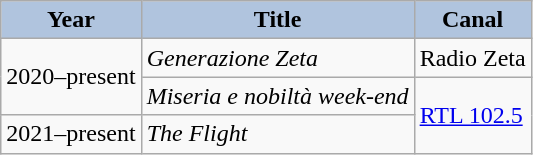<table class="wikitable">
<tr>
<th style="background:#B0C4DE;">Year</th>
<th style="background:#B0C4DE;">Title</th>
<th style="background:#B0C4DE;">Canal</th>
</tr>
<tr>
<td rowspan="2">2020–present</td>
<td><em>Generazione Zeta</em></td>
<td>Radio Zeta</td>
</tr>
<tr>
<td><em>Miseria e nobiltà week-end</em></td>
<td rowspan="2"><a href='#'>RTL 102.5</a></td>
</tr>
<tr>
<td>2021–present</td>
<td><em>The Flight</em></td>
</tr>
</table>
